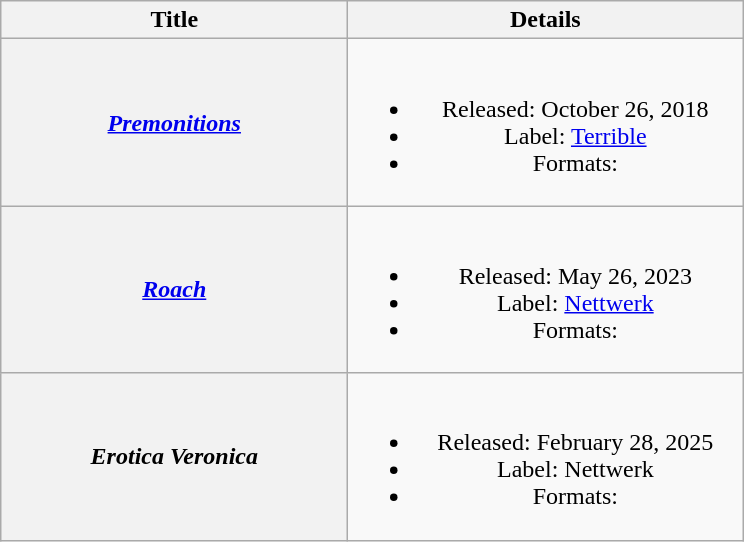<table class="wikitable plainrowheaders" style="text-align:center;">
<tr>
<th scope="col" style="width:14em;">Title</th>
<th scope="col" style="width:16em;">Details</th>
</tr>
<tr>
<th scope="row"><em><a href='#'>Premonitions</a></em></th>
<td><br><ul><li>Released: October 26, 2018</li><li>Label: <a href='#'>Terrible</a></li><li>Formats: </li></ul></td>
</tr>
<tr>
<th scope="row"><em><a href='#'>Roach</a></em></th>
<td><br><ul><li>Released: May 26, 2023</li><li>Label: <a href='#'>Nettwerk</a></li><li>Formats: </li></ul></td>
</tr>
<tr>
<th scope="row"><em>Erotica Veronica</em></th>
<td><br><ul><li>Released: February 28, 2025</li><li>Label: Nettwerk</li><li>Formats: </li></ul></td>
</tr>
</table>
